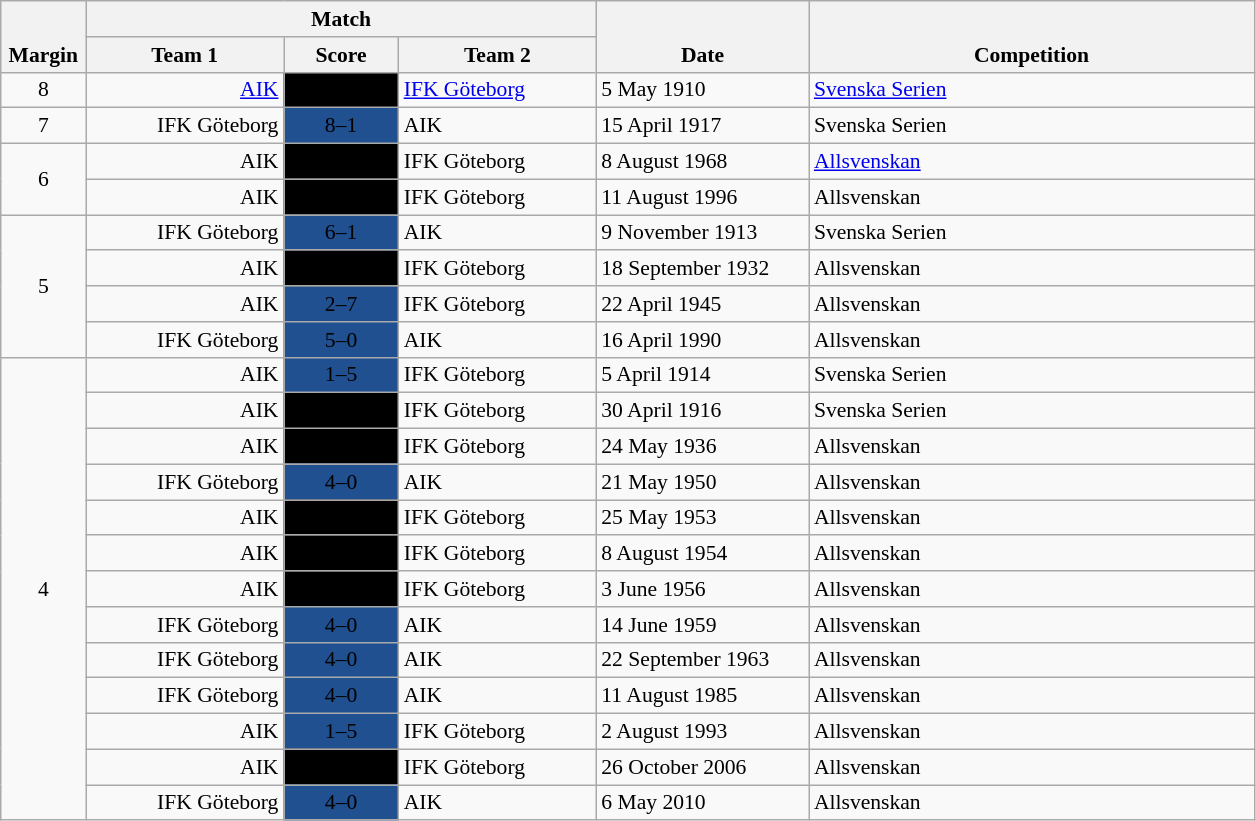<table class="wikitable" style="font-size:90%">
<tr>
<th rowspan="2" valign="bottom" width="50">Margin</th>
<th colspan="3" width="270">Match</th>
<th rowspan="2" valign="bottom" width="135">Date</th>
<th rowspan="2" valign="bottom" width="290">Competition</th>
</tr>
<tr>
<th width="125">Team 1</th>
<th width="70">Score</th>
<th width="125">Team 2</th>
</tr>
<tr>
<td align="center">8</td>
<td align="right"><a href='#'>AIK</a></td>
<td bgcolor=#000000 align="center"><span>9–1</span></td>
<td align="left"><a href='#'>IFK Göteborg</a></td>
<td>5 May 1910</td>
<td><a href='#'>Svenska Serien</a></td>
</tr>
<tr>
<td align="center">7</td>
<td align="right">IFK Göteborg</td>
<td bgcolor=#205090 align="center"><span>8–1</span></td>
<td align="left">AIK</td>
<td>15 April 1917</td>
<td>Svenska Serien</td>
</tr>
<tr>
<td rowspan="2" align="center">6</td>
<td align="right">AIK</td>
<td bgcolor=#000000 align="center"><span>9–3</span></td>
<td align="left">IFK Göteborg</td>
<td>8 August 1968</td>
<td><a href='#'>Allsvenskan</a></td>
</tr>
<tr>
<td align="right">AIK</td>
<td bgcolor=#000000 align="center"><span>6–0</span></td>
<td align="left">IFK Göteborg</td>
<td>11 August 1996</td>
<td>Allsvenskan</td>
</tr>
<tr>
<td rowspan="4" align="center">5</td>
<td align="right">IFK Göteborg</td>
<td bgcolor=#205090 align="center"><span>6–1</span></td>
<td align="left">AIK</td>
<td>9 November 1913</td>
<td>Svenska Serien</td>
</tr>
<tr>
<td align="right">AIK</td>
<td bgcolor=#000000 align="center"><span>6–1</span></td>
<td align="left">IFK Göteborg</td>
<td>18 September 1932</td>
<td>Allsvenskan</td>
</tr>
<tr>
<td align="right">AIK</td>
<td bgcolor=#205090 align="center"><span>2–7</span></td>
<td align="left">IFK Göteborg</td>
<td>22 April 1945</td>
<td>Allsvenskan</td>
</tr>
<tr>
<td align="right">IFK Göteborg</td>
<td bgcolor=#205090 align="center"><span>5–0</span></td>
<td align="left">AIK</td>
<td>16 April 1990</td>
<td>Allsvenskan</td>
</tr>
<tr>
<td rowspan="13" align="center">4</td>
<td align="right">AIK</td>
<td bgcolor=#205090 align="center"><span>1–5</span></td>
<td align="left">IFK Göteborg</td>
<td>5 April 1914</td>
<td>Svenska Serien</td>
</tr>
<tr>
<td align="right">AIK</td>
<td bgcolor=#000000 align="center"><span>4–0</span></td>
<td align="left">IFK Göteborg</td>
<td>30 April 1916</td>
<td>Svenska Serien</td>
</tr>
<tr>
<td align="right">AIK</td>
<td bgcolor=#000000 align="center"><span>4–0</span></td>
<td align="left">IFK Göteborg</td>
<td>24 May 1936</td>
<td>Allsvenskan</td>
</tr>
<tr>
<td align="right">IFK Göteborg</td>
<td bgcolor=#205090 align="center"><span>4–0</span></td>
<td align="left">AIK</td>
<td>21 May 1950</td>
<td>Allsvenskan</td>
</tr>
<tr>
<td align="right">AIK</td>
<td bgcolor=#000000 align="center"><span>4–0</span></td>
<td align="left">IFK Göteborg</td>
<td>25 May 1953</td>
<td>Allsvenskan</td>
</tr>
<tr>
<td align="right">AIK</td>
<td bgcolor=#000000 align="center"><span>5–1</span></td>
<td align="left">IFK Göteborg</td>
<td>8 August 1954</td>
<td>Allsvenskan</td>
</tr>
<tr>
<td align="right">AIK</td>
<td bgcolor=#000000 align="center"><span>4–0</span></td>
<td align="left">IFK Göteborg</td>
<td>3 June 1956</td>
<td>Allsvenskan</td>
</tr>
<tr>
<td align="right">IFK Göteborg</td>
<td bgcolor=#205090 align="center"><span>4–0</span></td>
<td align="left">AIK</td>
<td>14 June 1959</td>
<td>Allsvenskan</td>
</tr>
<tr>
<td align="right">IFK Göteborg</td>
<td bgcolor=#205090 align="center"><span>4–0</span></td>
<td align="left">AIK</td>
<td>22 September 1963</td>
<td>Allsvenskan</td>
</tr>
<tr>
<td align="right">IFK Göteborg</td>
<td bgcolor=#205090 align="center"><span>4–0</span></td>
<td align="left">AIK</td>
<td>11 August 1985</td>
<td>Allsvenskan</td>
</tr>
<tr>
<td align="right">AIK</td>
<td bgcolor=#205090 align="center"><span>1–5</span></td>
<td align="left">IFK Göteborg</td>
<td>2 August 1993</td>
<td>Allsvenskan</td>
</tr>
<tr>
<td align="right">AIK</td>
<td bgcolor=#000000 align="center"><span>4–0</span></td>
<td align="left">IFK Göteborg</td>
<td>26 October 2006</td>
<td>Allsvenskan</td>
</tr>
<tr>
<td align="right">IFK Göteborg</td>
<td bgcolor=#205090 align="center"><span>4–0</span></td>
<td align="left">AIK</td>
<td>6 May 2010</td>
<td>Allsvenskan</td>
</tr>
</table>
